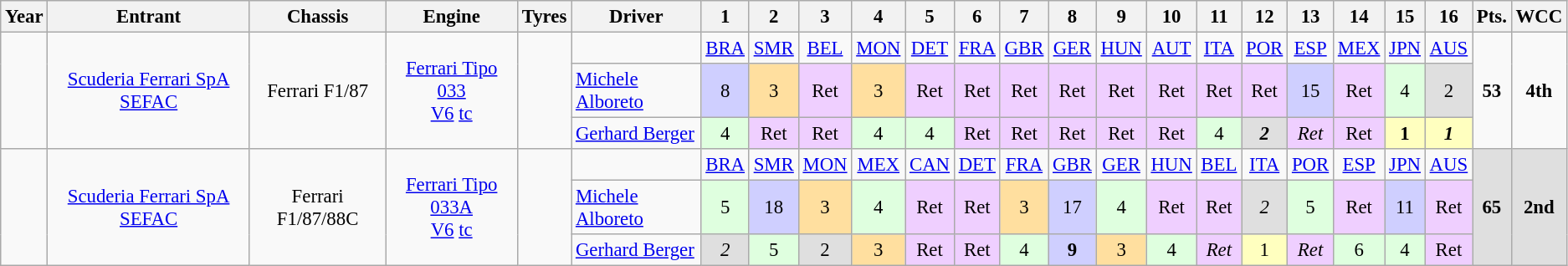<table class="wikitable" style="text-align:center; font-size:95%">
<tr>
<th>Year</th>
<th>Entrant</th>
<th>Chassis</th>
<th>Engine</th>
<th>Tyres</th>
<th>Driver</th>
<th>1</th>
<th>2</th>
<th>3</th>
<th>4</th>
<th>5</th>
<th>6</th>
<th>7</th>
<th>8</th>
<th>9</th>
<th>10</th>
<th>11</th>
<th>12</th>
<th>13</th>
<th>14</th>
<th>15</th>
<th>16</th>
<th>Pts.</th>
<th>WCC</th>
</tr>
<tr>
<td rowspan="3"></td>
<td rowspan="3"><a href='#'>Scuderia Ferrari SpA SEFAC</a></td>
<td rowspan="3">Ferrari F1/87</td>
<td rowspan="3"><a href='#'>Ferrari Tipo 033</a><br><a href='#'>V6</a> <a href='#'>tc</a></td>
<td rowspan="3"></td>
<td></td>
<td><a href='#'>BRA</a></td>
<td><a href='#'>SMR</a></td>
<td><a href='#'>BEL</a></td>
<td><a href='#'>MON</a></td>
<td><a href='#'>DET</a></td>
<td><a href='#'>FRA</a></td>
<td><a href='#'>GBR</a></td>
<td><a href='#'>GER</a></td>
<td><a href='#'>HUN</a></td>
<td><a href='#'>AUT</a></td>
<td><a href='#'>ITA</a></td>
<td><a href='#'>POR</a></td>
<td><a href='#'>ESP</a></td>
<td><a href='#'>MEX</a></td>
<td><a href='#'>JPN</a></td>
<td><a href='#'>AUS</a></td>
<td rowspan="3"><strong>53</strong></td>
<td rowspan="3"><strong>4th</strong></td>
</tr>
<tr>
<td align="left"><a href='#'>Michele Alboreto</a></td>
<td style="background:#cfcfff;">8</td>
<td style="background:#ffdf9f;">3</td>
<td style="background:#efcfff;">Ret</td>
<td style="background:#ffdf9f;">3</td>
<td style="background:#efcfff;">Ret</td>
<td style="background:#efcfff;">Ret</td>
<td style="background:#efcfff;">Ret</td>
<td style="background:#efcfff;">Ret</td>
<td style="background:#efcfff;">Ret</td>
<td style="background:#efcfff;">Ret</td>
<td style="background:#efcfff;">Ret</td>
<td style="background:#efcfff;">Ret</td>
<td style="background:#cfcfff;">15</td>
<td style="background:#efcfff;">Ret</td>
<td style="background:#dfffdf;">4</td>
<td style="background:#dfdfdf;">2</td>
</tr>
<tr>
<td align="left"><a href='#'>Gerhard Berger</a></td>
<td style="background:#dfffdf;">4</td>
<td style="background:#efcfff;">Ret</td>
<td style="background:#efcfff;">Ret</td>
<td style="background:#dfffdf;">4</td>
<td style="background:#dfffdf;">4</td>
<td style="background:#efcfff;">Ret</td>
<td style="background:#efcfff;">Ret</td>
<td style="background:#efcfff;">Ret</td>
<td style="background:#efcfff;">Ret</td>
<td style="background:#efcfff;">Ret</td>
<td style="background:#dfffdf;">4</td>
<td style="background:#dfdfdf;"><strong><em>2</em></strong></td>
<td style="background:#efcfff;"><em>Ret</em></td>
<td style="background:#efcfff;">Ret</td>
<td style="background:#ffffbf;"><strong>1</strong></td>
<td style="background:#ffffbf;"><strong><em>1</em></strong></td>
</tr>
<tr>
<td rowspan="3"></td>
<td rowspan="3"><a href='#'>Scuderia Ferrari SpA SEFAC</a></td>
<td rowspan="3">Ferrari F1/87/88C</td>
<td rowspan="3"><a href='#'>Ferrari Tipo 033A</a><br><a href='#'>V6</a> <a href='#'>tc</a></td>
<td rowspan="3"></td>
<td></td>
<td><a href='#'>BRA</a></td>
<td><a href='#'>SMR</a></td>
<td><a href='#'>MON</a></td>
<td><a href='#'>MEX</a></td>
<td><a href='#'>CAN</a></td>
<td><a href='#'>DET</a></td>
<td><a href='#'>FRA</a></td>
<td><a href='#'>GBR</a></td>
<td><a href='#'>GER</a></td>
<td><a href='#'>HUN</a></td>
<td><a href='#'>BEL</a></td>
<td><a href='#'>ITA</a></td>
<td><a href='#'>POR</a></td>
<td><a href='#'>ESP</a></td>
<td><a href='#'>JPN</a></td>
<td><a href='#'>AUS</a></td>
<td rowspan="3" style="background:#dfdfdf;"><strong>65</strong></td>
<td rowspan="3" style="background:#dfdfdf;"><strong>2nd</strong></td>
</tr>
<tr>
<td align="left"><a href='#'>Michele Alboreto</a></td>
<td style="background:#dfffdf;">5</td>
<td style="background:#cfcfff;">18</td>
<td style="background:#ffdf9f;">3</td>
<td style="background:#dfffdf;">4</td>
<td style="background:#efcfff;">Ret</td>
<td style="background:#efcfff;">Ret</td>
<td style="background:#ffdf9f;">3</td>
<td style="background:#cfcfff;">17</td>
<td style="background:#dfffdf;">4</td>
<td style="background:#efcfff;">Ret</td>
<td style="background:#efcfff;">Ret</td>
<td style="background:#dfdfdf;"><em>2</em></td>
<td style="background:#dfffdf;">5</td>
<td style="background:#efcfff;">Ret</td>
<td style="background:#cfcfff;">11</td>
<td style="background:#efcfff;">Ret</td>
</tr>
<tr>
<td align="left"><a href='#'>Gerhard Berger</a></td>
<td style="background:#dfdfdf;"><em>2</em></td>
<td style="background:#dfffdf;">5</td>
<td style="background:#dfdfdf;">2</td>
<td style="background:#ffdf9f;">3</td>
<td style="background:#efcfff;">Ret</td>
<td style="background:#efcfff;">Ret</td>
<td style="background:#dfffdf;">4</td>
<td style="background:#cfcfff;"><strong>9</strong></td>
<td style="background:#ffdf9f;">3</td>
<td style="background:#dfffdf;">4</td>
<td style="background:#efcfff;"><em>Ret</em></td>
<td style="background:#ffffbf;">1</td>
<td style="background:#efcfff;"><em>Ret</em></td>
<td style="background:#dfffdf;">6</td>
<td style="background:#dfffdf;">4</td>
<td style="background:#efcfff;">Ret</td>
</tr>
</table>
